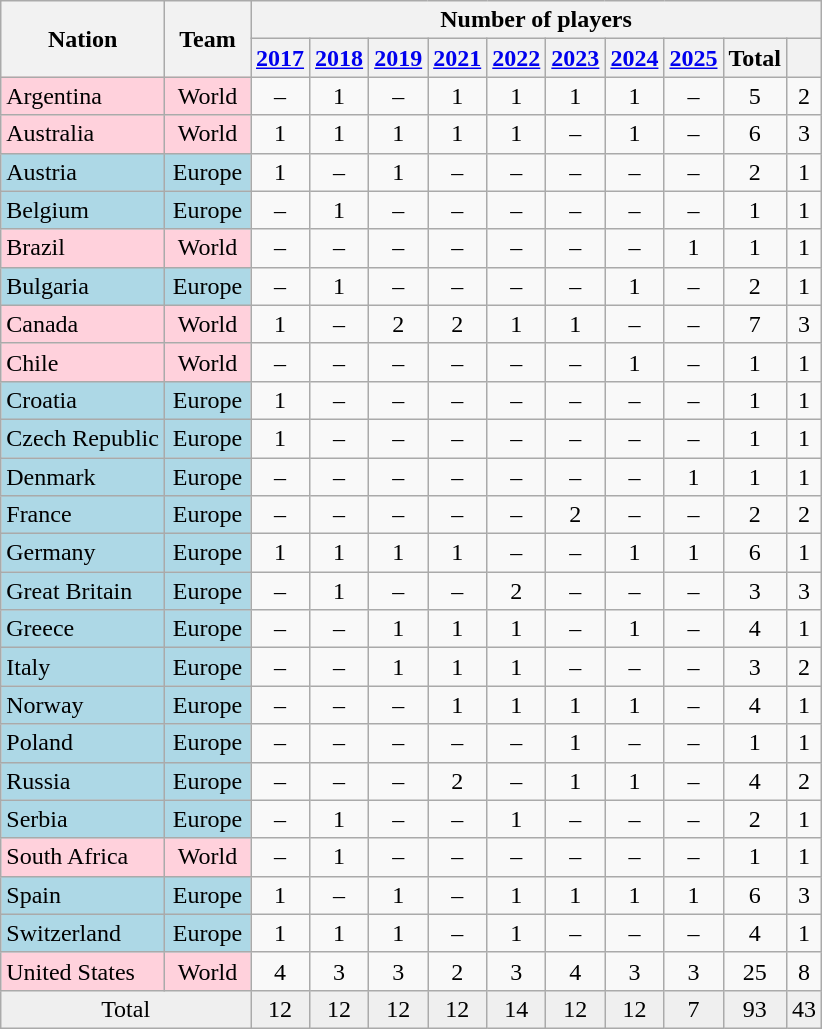<table class="wikitable mw-datatable sortable nowrap" style="text-align:center">
<tr>
<th rowspan="2">Nation</th>
<th rowspan="2" width=50>Team</th>
<th colspan="10">Number of players</th>
</tr>
<tr>
<th><a href='#'>2017</a></th>
<th><a href='#'>2018</a></th>
<th><a href='#'>2019</a></th>
<th><a href='#'>2021</a></th>
<th><a href='#'>2022</a></th>
<th><a href='#'>2023</a></th>
<th><a href='#'>2024</a></th>
<th><a href='#'>2025</a></th>
<th>Total</th>
<th></th>
</tr>
<tr>
<td bgcolor=ffd1dc align=left>Argentina</td>
<td bgcolor=ffd1dc>World</td>
<td>–</td>
<td>1</td>
<td>–</td>
<td>1</td>
<td>1</td>
<td>1</td>
<td>1</td>
<td>–</td>
<td>5</td>
<td>2</td>
</tr>
<tr>
<td bgcolor=ffd1dc align=left>Australia</td>
<td bgcolor=ffd1dc>World</td>
<td>1</td>
<td>1</td>
<td>1</td>
<td>1</td>
<td>1</td>
<td>–</td>
<td>1</td>
<td>–</td>
<td>6</td>
<td>3</td>
</tr>
<tr>
<td bgcolor=lightblue align=left>Austria</td>
<td bgcolor=lightblue>Europe</td>
<td>1</td>
<td>–</td>
<td>1</td>
<td>–</td>
<td>–</td>
<td>–</td>
<td>–</td>
<td>–</td>
<td>2</td>
<td>1</td>
</tr>
<tr>
<td bgcolor=lightblue align=left>Belgium</td>
<td bgcolor=lightblue>Europe</td>
<td>–</td>
<td>1</td>
<td>–</td>
<td>–</td>
<td>–</td>
<td>–</td>
<td>–</td>
<td>–</td>
<td>1</td>
<td>1</td>
</tr>
<tr>
<td bgcolor=ffd1dc align=left>Brazil</td>
<td bgcolor=ffd1dc>World</td>
<td>–</td>
<td>–</td>
<td>–</td>
<td>–</td>
<td>–</td>
<td>–</td>
<td>–</td>
<td>1</td>
<td>1</td>
<td>1</td>
</tr>
<tr>
<td bgcolor=lightblue align=left>Bulgaria</td>
<td bgcolor=lightblue>Europe</td>
<td>–</td>
<td>1</td>
<td>–</td>
<td>–</td>
<td>–</td>
<td>–</td>
<td>1</td>
<td>–</td>
<td>2</td>
<td>1</td>
</tr>
<tr>
<td bgcolor=ffd1dc align=left>Canada</td>
<td bgcolor=ffd1dc>World</td>
<td>1</td>
<td>–</td>
<td>2</td>
<td>2</td>
<td>1</td>
<td>1</td>
<td>–</td>
<td>–</td>
<td>7</td>
<td>3</td>
</tr>
<tr>
<td bgcolor=ffd1dc align=left>Chile</td>
<td bgcolor=ffd1dc>World</td>
<td>–</td>
<td>–</td>
<td>–</td>
<td>–</td>
<td>–</td>
<td>–</td>
<td>1</td>
<td>–</td>
<td>1</td>
<td>1</td>
</tr>
<tr>
<td bgcolor=lightblue align=left>Croatia</td>
<td bgcolor=lightblue>Europe</td>
<td>1</td>
<td>–</td>
<td>–</td>
<td>–</td>
<td>–</td>
<td>–</td>
<td>–</td>
<td>–</td>
<td>1</td>
<td>1</td>
</tr>
<tr>
<td bgcolor=lightblue align=left>Czech Republic</td>
<td bgcolor=lightblue>Europe</td>
<td>1</td>
<td>–</td>
<td>–</td>
<td>–</td>
<td>–</td>
<td>–</td>
<td>–</td>
<td>–</td>
<td>1</td>
<td>1</td>
</tr>
<tr>
<td bgcolor=lightblue align=left>Denmark</td>
<td bgcolor=lightblue>Europe</td>
<td>–</td>
<td>–</td>
<td>–</td>
<td>–</td>
<td>–</td>
<td>–</td>
<td>–</td>
<td>1</td>
<td>1</td>
<td>1</td>
</tr>
<tr>
<td bgcolor=lightblue align=left>France</td>
<td bgcolor=lightblue>Europe</td>
<td>–</td>
<td>–</td>
<td>–</td>
<td>–</td>
<td>–</td>
<td>2</td>
<td>–</td>
<td>–</td>
<td>2</td>
<td>2</td>
</tr>
<tr>
<td bgcolor=lightblue align=left>Germany</td>
<td bgcolor=lightblue>Europe</td>
<td>1</td>
<td>1</td>
<td>1</td>
<td>1</td>
<td>–</td>
<td>–</td>
<td>1</td>
<td>1</td>
<td>6</td>
<td>1</td>
</tr>
<tr>
<td bgcolor=lightblue align=left>Great Britain</td>
<td bgcolor=lightblue>Europe</td>
<td>–</td>
<td>1</td>
<td>–</td>
<td>–</td>
<td>2</td>
<td>–</td>
<td>–</td>
<td>–</td>
<td>3</td>
<td>3</td>
</tr>
<tr>
<td bgcolor=lightblue align=left>Greece</td>
<td bgcolor=lightblue>Europe</td>
<td>–</td>
<td>–</td>
<td>1</td>
<td>1</td>
<td>1</td>
<td>–</td>
<td>1</td>
<td>–</td>
<td>4</td>
<td>1</td>
</tr>
<tr>
<td bgcolor=lightblue align=left>Italy</td>
<td bgcolor=lightblue>Europe</td>
<td>–</td>
<td>–</td>
<td>1</td>
<td>1</td>
<td>1</td>
<td>–</td>
<td>–</td>
<td>–</td>
<td>3</td>
<td>2</td>
</tr>
<tr>
<td bgcolor=lightblue align=left>Norway</td>
<td bgcolor=lightblue>Europe</td>
<td>–</td>
<td>–</td>
<td>–</td>
<td>1</td>
<td>1</td>
<td>1</td>
<td>1</td>
<td>–</td>
<td>4</td>
<td>1</td>
</tr>
<tr>
<td bgcolor=lightblue align=left>Poland</td>
<td bgcolor=lightblue>Europe</td>
<td>–</td>
<td>–</td>
<td>–</td>
<td>–</td>
<td>–</td>
<td>1</td>
<td>–</td>
<td>–</td>
<td>1</td>
<td>1</td>
</tr>
<tr>
<td bgcolor=lightblue align=left>Russia</td>
<td bgcolor=lightblue>Europe</td>
<td>–</td>
<td>–</td>
<td>–</td>
<td>2</td>
<td>–</td>
<td>1</td>
<td>1</td>
<td>–</td>
<td>4</td>
<td>2</td>
</tr>
<tr>
<td bgcolor=lightblue align=left>Serbia</td>
<td bgcolor=lightblue>Europe</td>
<td>–</td>
<td>1</td>
<td>–</td>
<td>–</td>
<td>1</td>
<td>–</td>
<td>–</td>
<td>–</td>
<td>2</td>
<td>1</td>
</tr>
<tr>
<td bgcolor=ffd1dc align=left>South Africa</td>
<td bgcolor=ffd1dc>World</td>
<td>–</td>
<td>1</td>
<td>–</td>
<td>–</td>
<td>–</td>
<td>–</td>
<td>–</td>
<td>–</td>
<td>1</td>
<td>1</td>
</tr>
<tr>
<td bgcolor=lightblue align=left>Spain</td>
<td bgcolor=lightblue>Europe</td>
<td>1</td>
<td>–</td>
<td>1</td>
<td>–</td>
<td>1</td>
<td>1</td>
<td>1</td>
<td>1</td>
<td>6</td>
<td>3</td>
</tr>
<tr>
<td bgcolor=lightblue align=left>Switzerland</td>
<td bgcolor=lightblue>Europe</td>
<td>1</td>
<td>1</td>
<td>1</td>
<td>–</td>
<td>1</td>
<td>–</td>
<td>–</td>
<td>–</td>
<td>4</td>
<td>1</td>
</tr>
<tr>
<td bgcolor=ffd1dc align=left>United States</td>
<td bgcolor=ffd1dc>World</td>
<td>4</td>
<td>3</td>
<td>3</td>
<td>2</td>
<td>3</td>
<td>4</td>
<td>3</td>
<td>3</td>
<td>25</td>
<td>8</td>
</tr>
<tr bgcolor=efefef class="sortbottom">
<td colspan="2">Total </td>
<td>12</td>
<td>12</td>
<td>12</td>
<td>12</td>
<td>14</td>
<td>12</td>
<td>12</td>
<td>7</td>
<td>93</td>
<td>43</td>
</tr>
</table>
